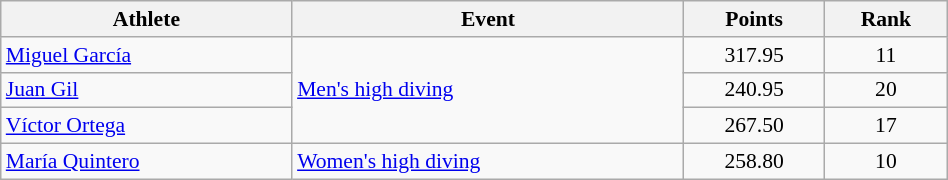<table class="wikitable" style="text-align:center; font-size:90%; width:50%;">
<tr>
<th>Athlete</th>
<th>Event</th>
<th>Points</th>
<th>Rank</th>
</tr>
<tr>
<td align=left><a href='#'>Miguel García</a></td>
<td align=left rowspan=3><a href='#'>Men's high diving</a></td>
<td>317.95</td>
<td>11</td>
</tr>
<tr>
<td align=left><a href='#'>Juan Gil</a></td>
<td>240.95</td>
<td>20</td>
</tr>
<tr>
<td align=left><a href='#'>Víctor Ortega</a></td>
<td>267.50</td>
<td>17</td>
</tr>
<tr>
<td align=left><a href='#'>María Quintero</a></td>
<td align=left><a href='#'>Women's high diving</a></td>
<td>258.80</td>
<td>10</td>
</tr>
</table>
